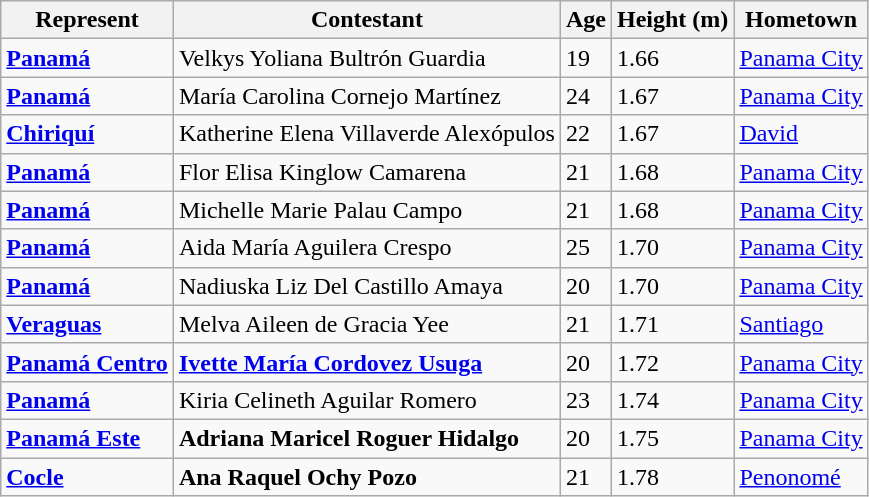<table class="sortable wikitable">
<tr>
<th>Represent</th>
<th>Contestant</th>
<th>Age</th>
<th>Height (m)</th>
<th>Hometown</th>
</tr>
<tr>
<td><strong><a href='#'>Panamá</a></strong></td>
<td>Velkys Yoliana Bultrón Guardia</td>
<td>19</td>
<td>1.66</td>
<td><a href='#'>Panama City</a></td>
</tr>
<tr>
<td><strong><a href='#'>Panamá</a></strong></td>
<td>María Carolina Cornejo Martínez</td>
<td>24</td>
<td>1.67</td>
<td><a href='#'>Panama City</a></td>
</tr>
<tr>
<td><strong><a href='#'>Chiriquí</a></strong></td>
<td>Katherine Elena Villaverde Alexópulos</td>
<td>22</td>
<td>1.67</td>
<td><a href='#'>David</a></td>
</tr>
<tr>
<td><strong><a href='#'>Panamá</a></strong></td>
<td>Flor Elisa Kinglow Camarena</td>
<td>21</td>
<td>1.68</td>
<td><a href='#'>Panama City</a></td>
</tr>
<tr>
<td><strong><a href='#'>Panamá</a></strong></td>
<td>Michelle Marie Palau Campo</td>
<td>21</td>
<td>1.68</td>
<td><a href='#'>Panama City</a></td>
</tr>
<tr>
<td><strong><a href='#'>Panamá</a></strong></td>
<td>Aida María Aguilera Crespo</td>
<td>25</td>
<td>1.70</td>
<td><a href='#'>Panama City</a></td>
</tr>
<tr>
<td><strong><a href='#'>Panamá</a></strong></td>
<td>Nadiuska Liz Del Castillo Amaya</td>
<td>20</td>
<td>1.70</td>
<td><a href='#'>Panama City</a></td>
</tr>
<tr>
<td><strong><a href='#'>Veraguas</a></strong></td>
<td>Melva Aileen de Gracia Yee</td>
<td>21</td>
<td>1.71</td>
<td><a href='#'>Santiago</a></td>
</tr>
<tr>
<td><strong><a href='#'>Panamá Centro</a></strong></td>
<td><strong><a href='#'>Ivette María Cordovez Usuga</a></strong></td>
<td>20</td>
<td>1.72</td>
<td><a href='#'>Panama City</a></td>
</tr>
<tr>
<td><strong><a href='#'>Panamá</a></strong></td>
<td>Kiria Celineth Aguilar Romero</td>
<td>23</td>
<td>1.74</td>
<td><a href='#'>Panama City</a></td>
</tr>
<tr>
<td><strong><a href='#'>Panamá Este</a></strong></td>
<td><strong>Adriana Maricel Roguer Hidalgo</strong></td>
<td>20</td>
<td>1.75</td>
<td><a href='#'>Panama City</a></td>
</tr>
<tr>
<td><strong><a href='#'>Cocle</a></strong></td>
<td><strong>Ana Raquel Ochy Pozo</strong></td>
<td>21</td>
<td>1.78</td>
<td><a href='#'>Penonomé</a></td>
</tr>
</table>
